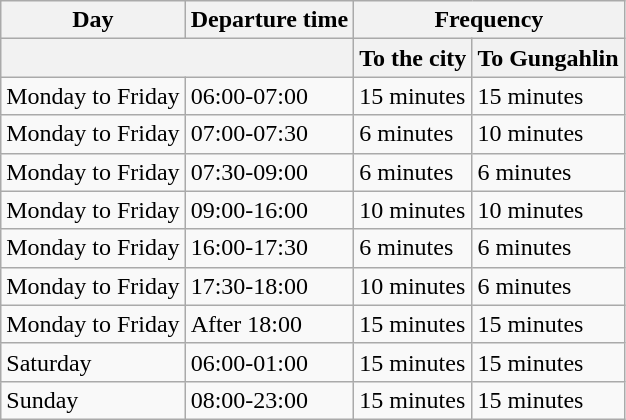<table class="wikitable">
<tr>
<th>Day</th>
<th>Departure time</th>
<th colspan ="2">Frequency</th>
</tr>
<tr>
<th colspan="2"></th>
<th>To the city</th>
<th>To Gungahlin</th>
</tr>
<tr>
<td>Monday to Friday</td>
<td>06:00-07:00</td>
<td>15 minutes</td>
<td>15 minutes</td>
</tr>
<tr>
<td>Monday to Friday</td>
<td>07:00-07:30</td>
<td>6 minutes</td>
<td>10 minutes</td>
</tr>
<tr>
<td>Monday to Friday</td>
<td>07:30-09:00</td>
<td>6 minutes</td>
<td>6 minutes</td>
</tr>
<tr>
<td>Monday to Friday</td>
<td>09:00-16:00</td>
<td>10 minutes</td>
<td>10 minutes</td>
</tr>
<tr>
<td>Monday to Friday</td>
<td>16:00-17:30</td>
<td>6 minutes</td>
<td>6 minutes</td>
</tr>
<tr>
<td>Monday to Friday</td>
<td>17:30-18:00</td>
<td>10 minutes</td>
<td>6 minutes</td>
</tr>
<tr>
<td>Monday to Friday</td>
<td>After 18:00</td>
<td>15 minutes</td>
<td>15 minutes</td>
</tr>
<tr>
<td>Saturday</td>
<td>06:00-01:00</td>
<td>15 minutes</td>
<td>15 minutes</td>
</tr>
<tr>
<td>Sunday</td>
<td>08:00-23:00</td>
<td>15 minutes</td>
<td>15 minutes</td>
</tr>
</table>
